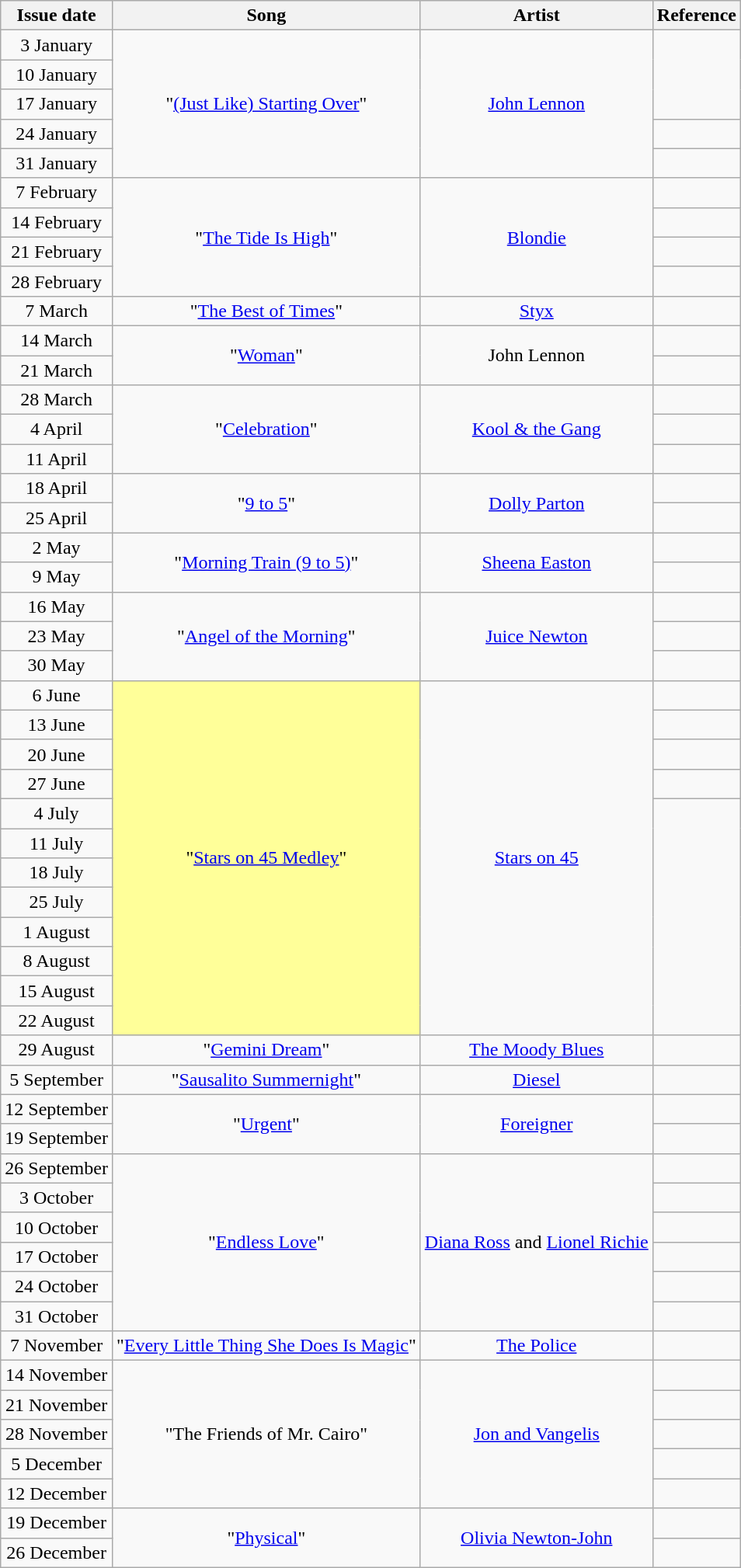<table class="wikitable">
<tr>
<th align="center">Issue date</th>
<th align="center">Song</th>
<th align="center">Artist</th>
<th align="center">Reference</th>
</tr>
<tr>
<td align="center">3 January</td>
<td align="center" rowspan="5">"<a href='#'>(Just Like) Starting Over</a>"</td>
<td align="center" rowspan="5"><a href='#'>John Lennon</a></td>
<td align="center" rowspan="3"></td>
</tr>
<tr>
<td align="center">10 January</td>
</tr>
<tr>
<td align="center">17 January</td>
</tr>
<tr>
<td align="center">24 January</td>
<td align="center"></td>
</tr>
<tr>
<td align="center">31 January</td>
<td align="center"></td>
</tr>
<tr>
<td align="center">7 February</td>
<td align="center" rowspan="4">"<a href='#'>The Tide Is High</a>"</td>
<td align="center" rowspan="4"><a href='#'>Blondie</a></td>
<td align="center"></td>
</tr>
<tr>
<td align="center">14 February</td>
<td align="center"></td>
</tr>
<tr>
<td align="center">21 February</td>
<td align="center"></td>
</tr>
<tr>
<td align="center">28 February</td>
<td align="center"></td>
</tr>
<tr>
<td align="center">7 March</td>
<td align="center">"<a href='#'>The Best of Times</a>"</td>
<td align="center"><a href='#'>Styx</a></td>
<td align="center"></td>
</tr>
<tr>
<td align="center">14 March</td>
<td align="center" rowspan="2">"<a href='#'>Woman</a>"</td>
<td align="center" rowspan="2">John Lennon</td>
<td align="center"></td>
</tr>
<tr>
<td align="center">21 March</td>
<td align="center"></td>
</tr>
<tr>
<td align="center">28 March</td>
<td align="center" rowspan="3">"<a href='#'>Celebration</a>"</td>
<td align="center" rowspan="3"><a href='#'>Kool & the Gang</a></td>
<td align="center"></td>
</tr>
<tr>
<td align="center">4 April</td>
<td align="center"></td>
</tr>
<tr>
<td align="center">11 April</td>
<td align="center"></td>
</tr>
<tr>
<td align="center">18 April</td>
<td align="center" rowspan="2">"<a href='#'>9 to 5</a>"</td>
<td align="center" rowspan="2"><a href='#'>Dolly Parton</a></td>
<td align="center"></td>
</tr>
<tr>
<td align="center">25 April</td>
<td align="center"></td>
</tr>
<tr>
<td align="center">2 May</td>
<td align="center" rowspan="2">"<a href='#'>Morning Train (9 to 5)</a>"</td>
<td align="center" rowspan="2"><a href='#'>Sheena Easton</a></td>
<td align="center"></td>
</tr>
<tr>
<td align="center">9 May</td>
<td align="center"></td>
</tr>
<tr>
<td align="center">16 May</td>
<td align="center" rowspan="3">"<a href='#'>Angel of the Morning</a>"</td>
<td align="center" rowspan="3"><a href='#'>Juice Newton</a></td>
<td align="center"></td>
</tr>
<tr>
<td align="center">23 May</td>
<td align="center"></td>
</tr>
<tr>
<td align="center">30 May</td>
<td align="center"></td>
</tr>
<tr>
<td align="center">6 June</td>
<td bgcolor=#FFFF99 align="center" rowspan="12">"<a href='#'>Stars on 45 Medley</a>"</td>
<td align="center" rowspan="12"><a href='#'>Stars on 45</a></td>
<td align="center"></td>
</tr>
<tr>
<td align="center">13 June</td>
<td align="center"></td>
</tr>
<tr>
<td align="center">20 June</td>
<td align="center"></td>
</tr>
<tr>
<td align="center">27 June</td>
<td align="center"></td>
</tr>
<tr>
<td align="center">4 July</td>
<td align="center" rowspan="8"></td>
</tr>
<tr>
<td align="center">11 July</td>
</tr>
<tr>
<td align="center">18 July</td>
</tr>
<tr>
<td align="center">25 July</td>
</tr>
<tr>
<td align="center">1 August</td>
</tr>
<tr>
<td align="center">8 August</td>
</tr>
<tr>
<td align="center">15 August</td>
</tr>
<tr>
<td align="center">22 August</td>
</tr>
<tr>
<td align="center">29 August</td>
<td align="center">"<a href='#'>Gemini Dream</a>"</td>
<td align="center"><a href='#'>The Moody Blues</a></td>
<td align="center"></td>
</tr>
<tr>
<td align="center">5 September</td>
<td align="center">"<a href='#'>Sausalito Summernight</a>"</td>
<td align="center"><a href='#'>Diesel</a></td>
<td align="center"></td>
</tr>
<tr>
<td align="center">12 September</td>
<td align="center" rowspan="2">"<a href='#'>Urgent</a>"</td>
<td align="center" rowspan="2"><a href='#'>Foreigner</a></td>
<td align="center"></td>
</tr>
<tr>
<td align="center">19 September</td>
<td align="center"></td>
</tr>
<tr>
<td align="center">26 September</td>
<td align="center" rowspan="6">"<a href='#'>Endless Love</a>"</td>
<td align="center" rowspan="6"><a href='#'>Diana Ross</a> and <a href='#'>Lionel Richie</a></td>
<td align="center"></td>
</tr>
<tr>
<td align="center">3 October</td>
<td align="center"></td>
</tr>
<tr>
<td align="center">10 October</td>
<td align="center"></td>
</tr>
<tr>
<td align="center">17 October</td>
<td align="center"></td>
</tr>
<tr>
<td align="center">24 October</td>
<td align="center"></td>
</tr>
<tr>
<td align="center">31 October</td>
<td align="center"></td>
</tr>
<tr>
<td align="center">7 November</td>
<td align="center">"<a href='#'>Every Little Thing She Does Is Magic</a>"</td>
<td align="center"><a href='#'>The Police</a></td>
<td align="center"></td>
</tr>
<tr>
<td align="center">14 November</td>
<td align="center" rowspan="5">"The Friends of Mr. Cairo"</td>
<td align="center" rowspan="5"><a href='#'>Jon and Vangelis</a></td>
<td align="center"></td>
</tr>
<tr>
<td align="center">21 November</td>
<td align="center"></td>
</tr>
<tr>
<td align="center">28 November</td>
<td align="center"></td>
</tr>
<tr>
<td align="center">5 December</td>
<td align="center"></td>
</tr>
<tr>
<td align="center">12 December</td>
<td align="center"></td>
</tr>
<tr>
<td align="center">19 December</td>
<td align="center" rowspan="2">"<a href='#'>Physical</a>"</td>
<td align="center" rowspan="2"><a href='#'>Olivia Newton-John</a></td>
<td align="center"></td>
</tr>
<tr>
<td align="center">26 December</td>
<td align="center"></td>
</tr>
</table>
